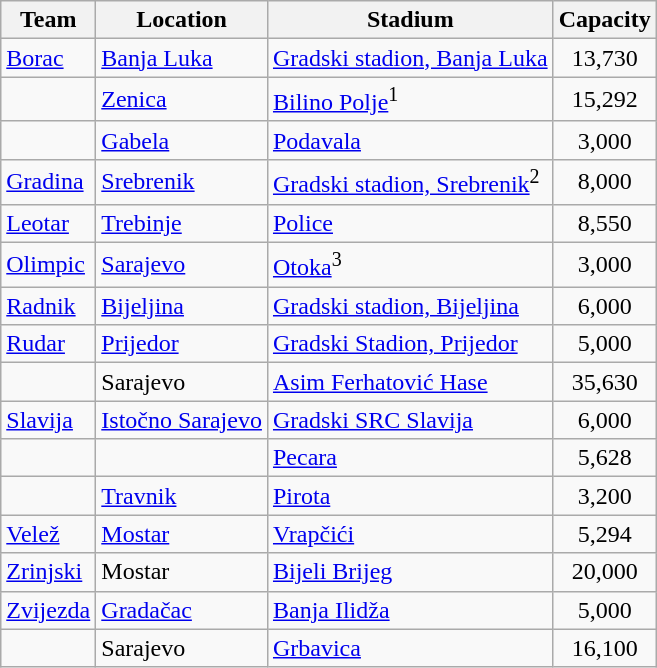<table class="wikitable sortable">
<tr>
<th>Team</th>
<th>Location</th>
<th>Stadium</th>
<th>Capacity</th>
</tr>
<tr>
<td><a href='#'>Borac</a></td>
<td><a href='#'>Banja Luka</a></td>
<td><a href='#'>Gradski stadion, Banja Luka</a></td>
<td align="center">13,730</td>
</tr>
<tr>
<td></td>
<td><a href='#'>Zenica</a></td>
<td><a href='#'>Bilino Polje</a><sup>1</sup></td>
<td align="center">15,292</td>
</tr>
<tr>
<td></td>
<td><a href='#'>Gabela</a></td>
<td><a href='#'>Podavala</a></td>
<td align="center">3,000</td>
</tr>
<tr>
<td><a href='#'>Gradina</a></td>
<td><a href='#'>Srebrenik</a></td>
<td><a href='#'>Gradski stadion, Srebrenik</a><sup>2</sup></td>
<td align="center">8,000</td>
</tr>
<tr>
<td><a href='#'>Leotar</a></td>
<td><a href='#'>Trebinje</a></td>
<td><a href='#'>Police</a></td>
<td align="center">8,550</td>
</tr>
<tr>
<td><a href='#'>Olimpic</a></td>
<td><a href='#'>Sarajevo</a></td>
<td><a href='#'>Otoka</a><sup>3</sup></td>
<td align="center">3,000</td>
</tr>
<tr>
<td><a href='#'>Radnik</a></td>
<td><a href='#'>Bijeljina</a></td>
<td><a href='#'>Gradski stadion, Bijeljina</a></td>
<td align="center">6,000</td>
</tr>
<tr>
<td><a href='#'>Rudar</a></td>
<td><a href='#'>Prijedor</a></td>
<td><a href='#'>Gradski Stadion, Prijedor</a></td>
<td align="center">5,000</td>
</tr>
<tr>
<td></td>
<td>Sarajevo</td>
<td><a href='#'>Asim Ferhatović Hase</a></td>
<td align="center">35,630</td>
</tr>
<tr>
<td><a href='#'>Slavija</a></td>
<td><a href='#'>Istočno Sarajevo</a></td>
<td><a href='#'>Gradski SRC Slavija</a></td>
<td align="center">6,000</td>
</tr>
<tr>
<td></td>
<td></td>
<td><a href='#'>Pecara</a></td>
<td align="center">5,628</td>
</tr>
<tr>
<td></td>
<td><a href='#'>Travnik</a></td>
<td><a href='#'>Pirota</a></td>
<td align="center">3,200</td>
</tr>
<tr>
<td><a href='#'>Velež</a></td>
<td><a href='#'>Mostar</a></td>
<td><a href='#'>Vrapčići</a></td>
<td align="center">5,294</td>
</tr>
<tr>
<td><a href='#'>Zrinjski</a></td>
<td>Mostar</td>
<td><a href='#'>Bijeli Brijeg</a></td>
<td align="center">20,000</td>
</tr>
<tr>
<td><a href='#'>Zvijezda</a></td>
<td><a href='#'>Gradačac</a></td>
<td><a href='#'>Banja Ilidža</a></td>
<td align="center">5,000</td>
</tr>
<tr>
<td></td>
<td>Sarajevo</td>
<td><a href='#'>Grbavica</a></td>
<td align="center">16,100</td>
</tr>
</table>
